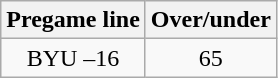<table class="wikitable">
<tr align="center">
<th style=>Pregame line</th>
<th style=>Over/under</th>
</tr>
<tr align="center">
<td>BYU –16</td>
<td>65</td>
</tr>
</table>
